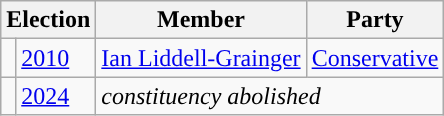<table class="wikitable mw-collapsible">
<tr>
<th colspan="2">Election</th>
<th>Member</th>
<th>Party</th>
</tr>
<tr>
<td style="color:inherit;background-color: "></td>
<td><a href='#'>2010</a></td>
<td><a href='#'>Ian Liddell-Grainger</a></td>
<td><a href='#'>Conservative</a></td>
</tr>
<tr>
<td></td>
<td><a href='#'>2024</a></td>
<td colspan="2"><em>constituency abolished</em></td>
</tr>
</table>
